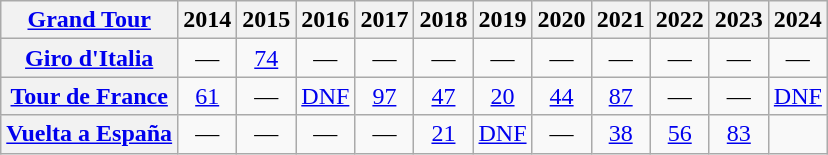<table class="wikitable plainrowheaders">
<tr>
<th scope="col"><a href='#'>Grand Tour</a></th>
<th scope="col">2014</th>
<th scope="col">2015</th>
<th scope="col">2016</th>
<th scope="col">2017</th>
<th scope="col">2018</th>
<th scope="col">2019</th>
<th scope="col">2020</th>
<th scope="col">2021</th>
<th scope="col">2022</th>
<th scope="col">2023</th>
<th>2024</th>
</tr>
<tr align=center>
<th scope="row"> <a href='#'>Giro d'Italia</a></th>
<td>—</td>
<td><a href='#'>74</a></td>
<td>—</td>
<td>—</td>
<td>—</td>
<td>—</td>
<td>—</td>
<td>—</td>
<td>—</td>
<td>—</td>
<td>—</td>
</tr>
<tr style="text-align:center;">
<th scope="row"> <a href='#'>Tour de France</a></th>
<td><a href='#'>61</a></td>
<td>—</td>
<td><a href='#'>DNF</a></td>
<td><a href='#'>97</a></td>
<td><a href='#'>47</a></td>
<td><a href='#'>20</a></td>
<td><a href='#'>44</a></td>
<td><a href='#'>87</a></td>
<td>—</td>
<td>—</td>
<td><a href='#'>DNF</a></td>
</tr>
<tr style="text-align:center;">
<th scope="row"> <a href='#'>Vuelta a España</a></th>
<td>—</td>
<td>—</td>
<td>—</td>
<td>—</td>
<td><a href='#'>21</a></td>
<td><a href='#'>DNF</a></td>
<td>—</td>
<td><a href='#'>38</a></td>
<td><a href='#'>56</a></td>
<td><a href='#'>83</a></td>
<td></td>
</tr>
</table>
